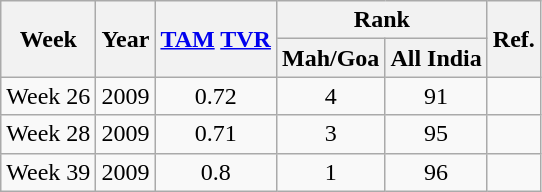<table class="wikitable sortable" style="text-align:center">
<tr>
<th rowspan="2">Week</th>
<th rowspan="2">Year</th>
<th rowspan="2"><a href='#'>TAM</a> <a href='#'>TVR</a></th>
<th colspan="2">Rank</th>
<th rowspan="2">Ref.</th>
</tr>
<tr>
<th>Mah/Goa</th>
<th>All India</th>
</tr>
<tr>
<td>Week 26</td>
<td>2009</td>
<td>0.72</td>
<td>4</td>
<td>91</td>
<td></td>
</tr>
<tr>
<td>Week 28</td>
<td>2009</td>
<td>0.71</td>
<td>3</td>
<td>95</td>
<td></td>
</tr>
<tr>
<td>Week 39</td>
<td>2009</td>
<td>0.8</td>
<td>1</td>
<td>96</td>
<td></td>
</tr>
</table>
